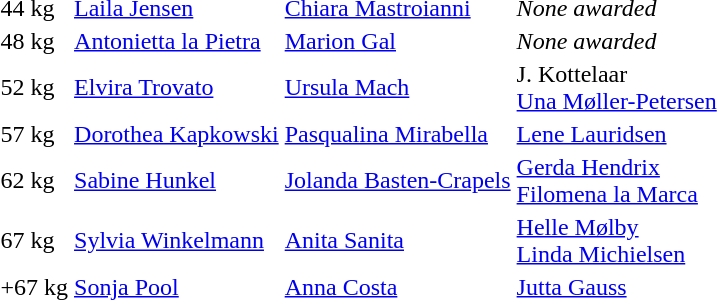<table>
<tr>
<td>44 kg</td>
<td> <a href='#'>Laila Jensen</a></td>
<td> <a href='#'>Chiara Mastroianni</a></td>
<td><em>None awarded</em></td>
</tr>
<tr>
<td>48 kg</td>
<td> <a href='#'>Antonietta la Pietra</a></td>
<td> <a href='#'>Marion Gal</a></td>
<td><em>None awarded</em></td>
</tr>
<tr>
<td>52 kg</td>
<td> <a href='#'>Elvira Trovato</a></td>
<td> <a href='#'>Ursula Mach</a></td>
<td> J. Kottelaar <br>  <a href='#'>Una Møller-Petersen</a></td>
</tr>
<tr>
<td>57 kg</td>
<td> <a href='#'>Dorothea Kapkowski</a></td>
<td> <a href='#'>Pasqualina Mirabella</a></td>
<td> <a href='#'>Lene Lauridsen</a></td>
</tr>
<tr>
<td>62 kg</td>
<td> <a href='#'>Sabine Hunkel</a></td>
<td> <a href='#'>Jolanda Basten-Crapels</a></td>
<td> <a href='#'>Gerda Hendrix</a> <br>  <a href='#'>Filomena la Marca</a></td>
</tr>
<tr>
<td>67 kg</td>
<td> <a href='#'>Sylvia Winkelmann</a></td>
<td> <a href='#'>Anita Sanita</a></td>
<td> <a href='#'>Helle Mølby</a> <br>  <a href='#'>Linda Michielsen</a></td>
</tr>
<tr>
<td>+67 kg</td>
<td> <a href='#'>Sonja Pool</a></td>
<td> <a href='#'>Anna Costa</a></td>
<td> <a href='#'>Jutta Gauss</a></td>
</tr>
</table>
